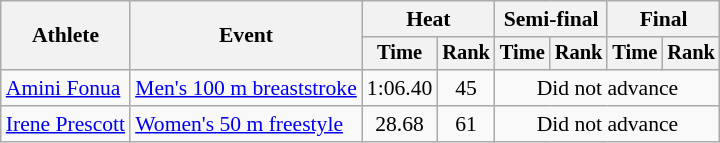<table class=wikitable style="font-size:90%">
<tr>
<th rowspan="2">Athlete</th>
<th rowspan="2">Event</th>
<th colspan="2">Heat</th>
<th colspan="2">Semi-final</th>
<th colspan="2">Final</th>
</tr>
<tr style="font-size:95%">
<th>Time</th>
<th>Rank</th>
<th>Time</th>
<th>Rank</th>
<th>Time</th>
<th>Rank</th>
</tr>
<tr align=center>
<td align=left><a href='#'>Amini Fonua</a></td>
<td align=left><a href='#'>Men's 100 m breaststroke</a></td>
<td>1:06.40</td>
<td>45</td>
<td colspan =4>Did not advance</td>
</tr>
<tr align=center>
<td align=left><a href='#'>Irene Prescott</a></td>
<td align=left><a href='#'>Women's 50 m freestyle</a></td>
<td>28.68</td>
<td>61</td>
<td colspan=4>Did not advance</td>
</tr>
</table>
